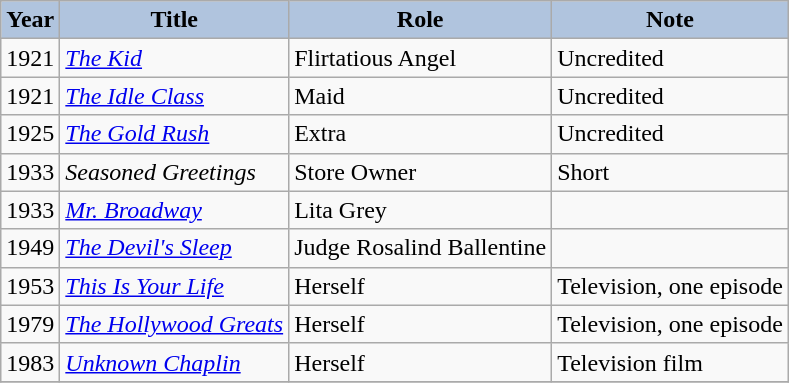<table class="wikitable">
<tr>
<th style="background:#B0C4DE;">Year</th>
<th style="background:#B0C4DE;">Title</th>
<th style="background:#B0C4DE;">Role</th>
<th style="background:#B0C4DE;">Note</th>
</tr>
<tr>
<td>1921</td>
<td><em><a href='#'>The Kid</a></em></td>
<td>Flirtatious Angel</td>
<td>Uncredited</td>
</tr>
<tr>
<td>1921</td>
<td><em><a href='#'>The Idle Class</a></em></td>
<td>Maid</td>
<td>Uncredited</td>
</tr>
<tr>
<td>1925</td>
<td><em><a href='#'>The Gold Rush</a></em></td>
<td>Extra</td>
<td>Uncredited</td>
</tr>
<tr>
<td>1933</td>
<td><em>Seasoned Greetings</em></td>
<td>Store Owner</td>
<td>Short</td>
</tr>
<tr>
<td>1933</td>
<td><em><a href='#'>Mr. Broadway</a></em></td>
<td>Lita Grey</td>
<td></td>
</tr>
<tr>
<td>1949</td>
<td><em><a href='#'>The Devil's Sleep</a></em></td>
<td>Judge Rosalind Ballentine</td>
<td></td>
</tr>
<tr>
<td>1953</td>
<td><em><a href='#'>This Is Your Life</a></em></td>
<td>Herself</td>
<td>Television, one episode</td>
</tr>
<tr>
<td>1979</td>
<td><em><a href='#'>The Hollywood Greats</a></em></td>
<td>Herself</td>
<td>Television, one episode</td>
</tr>
<tr>
<td>1983</td>
<td><em><a href='#'>Unknown Chaplin</a></em></td>
<td>Herself</td>
<td>Television film</td>
</tr>
<tr>
</tr>
</table>
